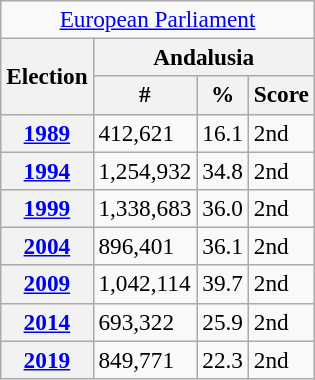<table class="wikitable" style="font-size:97%; text-align:left;">
<tr>
<td colspan="4" align="center"><a href='#'>European Parliament</a></td>
</tr>
<tr>
<th rowspan="2">Election</th>
<th colspan="3">Andalusia</th>
</tr>
<tr>
<th>#</th>
<th>%</th>
<th>Score</th>
</tr>
<tr>
<th><a href='#'>1989</a></th>
<td>412,621</td>
<td>16.1</td>
<td>2nd</td>
</tr>
<tr>
<th><a href='#'>1994</a></th>
<td>1,254,932</td>
<td>34.8</td>
<td>2nd</td>
</tr>
<tr>
<th><a href='#'>1999</a></th>
<td>1,338,683</td>
<td>36.0</td>
<td>2nd</td>
</tr>
<tr>
<th><a href='#'>2004</a></th>
<td>896,401</td>
<td>36.1</td>
<td>2nd</td>
</tr>
<tr>
<th><a href='#'>2009</a></th>
<td>1,042,114</td>
<td>39.7</td>
<td>2nd</td>
</tr>
<tr>
<th><a href='#'>2014</a></th>
<td>693,322</td>
<td>25.9</td>
<td>2nd</td>
</tr>
<tr>
<th><a href='#'>2019</a></th>
<td>849,771</td>
<td>22.3</td>
<td>2nd</td>
</tr>
</table>
